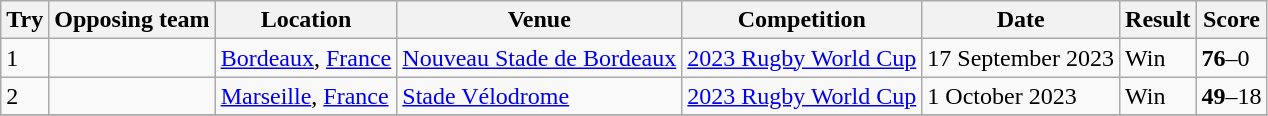<table class="wikitable" style="font-size:100%">
<tr>
<th>Try</th>
<th>Opposing team</th>
<th>Location</th>
<th>Venue</th>
<th>Competition</th>
<th>Date</th>
<th>Result</th>
<th>Score</th>
</tr>
<tr>
<td>1</td>
<td></td>
<td><a href='#'>Bordeaux</a>, <a href='#'>France</a></td>
<td><a href='#'>Nouveau Stade de Bordeaux</a></td>
<td><a href='#'>2023 Rugby World Cup</a></td>
<td>17 September 2023</td>
<td>Win</td>
<td><strong>76</strong>–0</td>
</tr>
<tr>
<td>2</td>
<td></td>
<td><a href='#'>Marseille</a>, <a href='#'>France</a></td>
<td><a href='#'>Stade Vélodrome</a></td>
<td><a href='#'>2023 Rugby World Cup</a></td>
<td>1 October 2023</td>
<td>Win</td>
<td><strong>49</strong>–18</td>
</tr>
<tr>
</tr>
</table>
